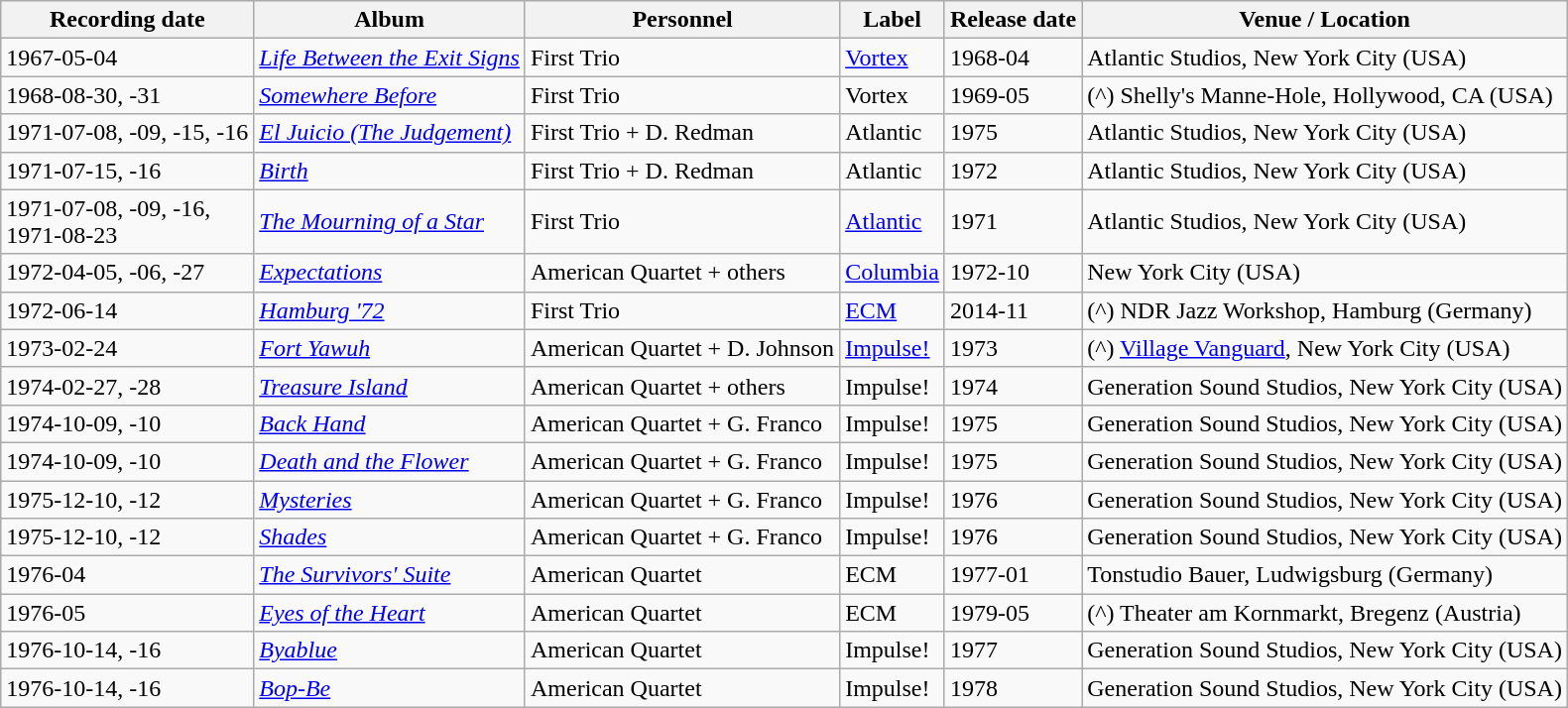<table class="wikitable sortable">
<tr>
<th>Recording date</th>
<th>Album</th>
<th>Personnel</th>
<th>Label</th>
<th>Release date</th>
<th>Venue / Location</th>
</tr>
<tr>
<td>1967-05-04</td>
<td><em><a href='#'>Life Between the Exit Signs</a></em></td>
<td>First Trio</td>
<td><a href='#'>Vortex</a></td>
<td>1968-04</td>
<td>Atlantic Studios, New York City (USA)</td>
</tr>
<tr>
<td>1968-08-30, -31</td>
<td><em><a href='#'>Somewhere Before</a></em></td>
<td>First Trio</td>
<td>Vortex</td>
<td>1969-05</td>
<td>(^) Shelly's Manne-Hole, Hollywood, CA (USA)</td>
</tr>
<tr>
<td>1971-07-08, -09, -15, -16</td>
<td><em><a href='#'>El Juicio (The Judgement)</a></em></td>
<td>First Trio + D. Redman</td>
<td>Atlantic</td>
<td>1975</td>
<td>Atlantic Studios, New York City (USA)</td>
</tr>
<tr>
<td>1971-07-15, -16</td>
<td><em><a href='#'>Birth</a></em></td>
<td>First Trio + D. Redman</td>
<td>Atlantic</td>
<td>1972</td>
<td>Atlantic Studios, New York City (USA)</td>
</tr>
<tr>
<td>1971-07-08, -09, -16, <br>1971-08-23</td>
<td><em><a href='#'>The Mourning of a Star</a></em></td>
<td>First Trio</td>
<td><a href='#'>Atlantic</a></td>
<td>1971</td>
<td>Atlantic Studios, New York City (USA)</td>
</tr>
<tr>
<td>1972-04-05, -06, -27</td>
<td><em><a href='#'>Expectations</a></em></td>
<td>American Quartet + others</td>
<td><a href='#'>Columbia</a></td>
<td>1972-10</td>
<td>New York City (USA)</td>
</tr>
<tr>
<td>1972-06-14</td>
<td><em><a href='#'>Hamburg '72</a></em></td>
<td>First Trio</td>
<td><a href='#'>ECM</a></td>
<td>2014-11</td>
<td>(^) NDR Jazz Workshop, Hamburg (Germany)</td>
</tr>
<tr>
<td>1973-02-24</td>
<td><em><a href='#'>Fort Yawuh</a></em></td>
<td>American Quartet + D. Johnson</td>
<td><a href='#'>Impulse!</a></td>
<td>1973</td>
<td>(^) <a href='#'>Village Vanguard</a>, New York City (USA)</td>
</tr>
<tr>
<td>1974-02-27, -28</td>
<td><em><a href='#'>Treasure Island</a></em></td>
<td>American Quartet + others</td>
<td>Impulse!</td>
<td>1974</td>
<td>Generation Sound Studios, New York City (USA)</td>
</tr>
<tr>
<td>1974-10-09, -10</td>
<td><em><a href='#'>Back Hand</a></em></td>
<td>American Quartet + G. Franco</td>
<td>Impulse!</td>
<td>1975</td>
<td>Generation Sound Studios, New York City (USA)</td>
</tr>
<tr>
<td>1974-10-09, -10</td>
<td><em><a href='#'>Death and the Flower</a></em></td>
<td>American Quartet + G. Franco</td>
<td>Impulse!</td>
<td>1975</td>
<td>Generation Sound Studios, New York City (USA)</td>
</tr>
<tr>
<td>1975-12-10, -12</td>
<td><em><a href='#'>Mysteries</a></em></td>
<td>American Quartet + G. Franco</td>
<td>Impulse!</td>
<td>1976</td>
<td>Generation Sound Studios, New York City (USA)</td>
</tr>
<tr>
<td>1975-12-10, -12</td>
<td><em><a href='#'>Shades</a></em></td>
<td>American Quartet + G. Franco</td>
<td>Impulse!</td>
<td>1976</td>
<td>Generation Sound Studios, New York City (USA)</td>
</tr>
<tr>
<td>1976-04</td>
<td><em><a href='#'>The Survivors' Suite</a></em></td>
<td>American Quartet</td>
<td>ECM</td>
<td>1977-01</td>
<td>Tonstudio Bauer, Ludwigsburg (Germany)</td>
</tr>
<tr>
<td>1976-05</td>
<td><em><a href='#'>Eyes of the Heart</a></em></td>
<td>American Quartet</td>
<td>ECM</td>
<td>1979-05</td>
<td>(^) Theater am Kornmarkt, Bregenz (Austria)</td>
</tr>
<tr>
<td>1976-10-14, -16</td>
<td><em><a href='#'>Byablue</a></em></td>
<td>American Quartet</td>
<td>Impulse!</td>
<td>1977</td>
<td>Generation Sound Studios, New York City (USA)</td>
</tr>
<tr>
<td>1976-10-14, -16</td>
<td><em><a href='#'>Bop-Be</a></em></td>
<td>American Quartet</td>
<td>Impulse!</td>
<td>1978</td>
<td>Generation Sound Studios, New York City (USA)</td>
</tr>
</table>
